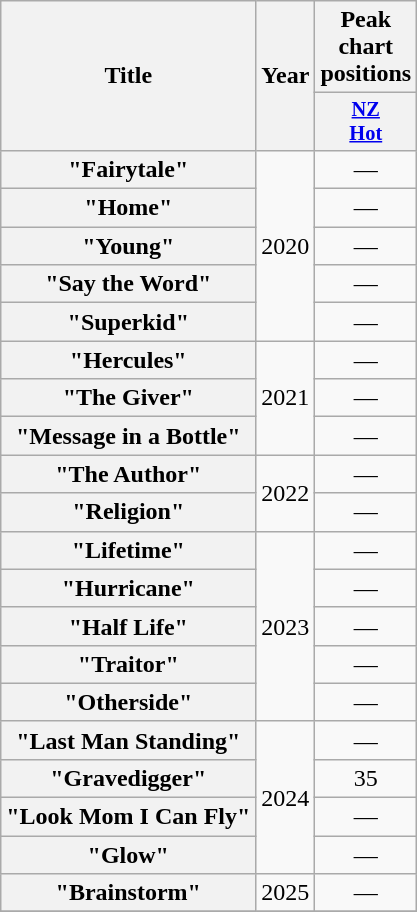<table class="wikitable plainrowheaders" style="text-align:center">
<tr>
<th scope="col" rowspan="2">Title</th>
<th scope="col" rowspan="2">Year</th>
<th scope="col">Peak chart positions</th>
</tr>
<tr>
<th scope="col" style="width:3em;font-size:85%;"><a href='#'>NZ<br>Hot</a><br></th>
</tr>
<tr>
<th scope="row">"Fairytale"</th>
<td rowspan="5">2020</td>
<td>—</td>
</tr>
<tr>
<th scope="row">"Home"</th>
<td>—</td>
</tr>
<tr>
<th scope="row">"Young"</th>
<td>—</td>
</tr>
<tr>
<th scope="row">"Say the Word"</th>
<td>—</td>
</tr>
<tr>
<th scope="row">"Superkid"</th>
<td>—</td>
</tr>
<tr>
<th scope="row">"Hercules"</th>
<td rowspan="3">2021</td>
<td>—</td>
</tr>
<tr>
<th scope="row">"The Giver"</th>
<td>—</td>
</tr>
<tr>
<th scope="row">"Message in a Bottle"</th>
<td>—</td>
</tr>
<tr>
<th scope="row">"The Author"</th>
<td rowspan="2">2022</td>
<td>—</td>
</tr>
<tr>
<th scope="row">"Religion"</th>
<td>—</td>
</tr>
<tr>
<th scope="row">"Lifetime"</th>
<td rowspan="5">2023</td>
<td>—</td>
</tr>
<tr>
<th scope="row">"Hurricane"</th>
<td>—</td>
</tr>
<tr>
<th scope="row">"Half Life"</th>
<td>—</td>
</tr>
<tr>
<th scope="row">"Traitor"</th>
<td>—</td>
</tr>
<tr>
<th scope="row">"Otherside"</th>
<td>—</td>
</tr>
<tr>
<th scope="row">"Last Man Standing"</th>
<td rowspan="4">2024</td>
<td>—</td>
</tr>
<tr>
<th scope="row">"Gravedigger"</th>
<td>35</td>
</tr>
<tr>
<th scope="row">"Look Mom I Can Fly"</th>
<td>—</td>
</tr>
<tr>
<th scope="row">"Glow"</th>
<td>—</td>
</tr>
<tr>
<th scope="row">"Brainstorm"</th>
<td rowspan="">2025</td>
<td>—</td>
</tr>
<tr>
</tr>
</table>
